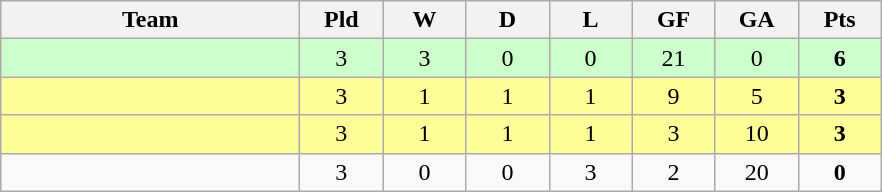<table class="wikitable" style="text-align:center">
<tr>
<th style="width:12em">Team</th>
<th style="width:3em">Pld</th>
<th style="width:3em">W</th>
<th style="width:3em">D</th>
<th style="width:3em">L</th>
<th style="width:3em">GF</th>
<th style="width:3em">GA</th>
<th style="width:3em">Pts</th>
</tr>
<tr style="background:#ccffcc;">
<td align=left></td>
<td>3</td>
<td>3</td>
<td>0</td>
<td>0</td>
<td>21</td>
<td>0</td>
<td><strong>6</strong></td>
</tr>
<tr style="background:#ffff99;">
<td align=left></td>
<td>3</td>
<td>1</td>
<td>1</td>
<td>1</td>
<td>9</td>
<td>5</td>
<td><strong>3</strong></td>
</tr>
<tr style="background:#ffff99;">
<td align=left></td>
<td>3</td>
<td>1</td>
<td>1</td>
<td>1</td>
<td>3</td>
<td>10</td>
<td><strong>3</strong></td>
</tr>
<tr>
<td align=left></td>
<td>3</td>
<td>0</td>
<td>0</td>
<td>3</td>
<td>2</td>
<td>20</td>
<td><strong>0</strong></td>
</tr>
</table>
